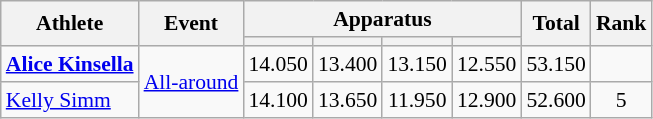<table class=wikitable style=font-size:90%;text-align:center>
<tr>
<th rowspan=2>Athlete</th>
<th rowspan=2>Event</th>
<th colspan=4>Apparatus</th>
<th rowspan=2>Total</th>
<th rowspan=2>Rank</th>
</tr>
<tr style="font-size:95%">
<th></th>
<th></th>
<th></th>
<th></th>
</tr>
<tr>
<td align=left><strong><a href='#'>Alice Kinsella</a></strong></td>
<td align=left rowspan=2><a href='#'>All-around</a></td>
<td>14.050</td>
<td>13.400</td>
<td>13.150</td>
<td>12.550</td>
<td>53.150</td>
<td></td>
</tr>
<tr>
<td align=left><a href='#'>Kelly Simm</a></td>
<td>14.100</td>
<td>13.650</td>
<td>11.950</td>
<td>12.900</td>
<td>52.600</td>
<td>5</td>
</tr>
</table>
